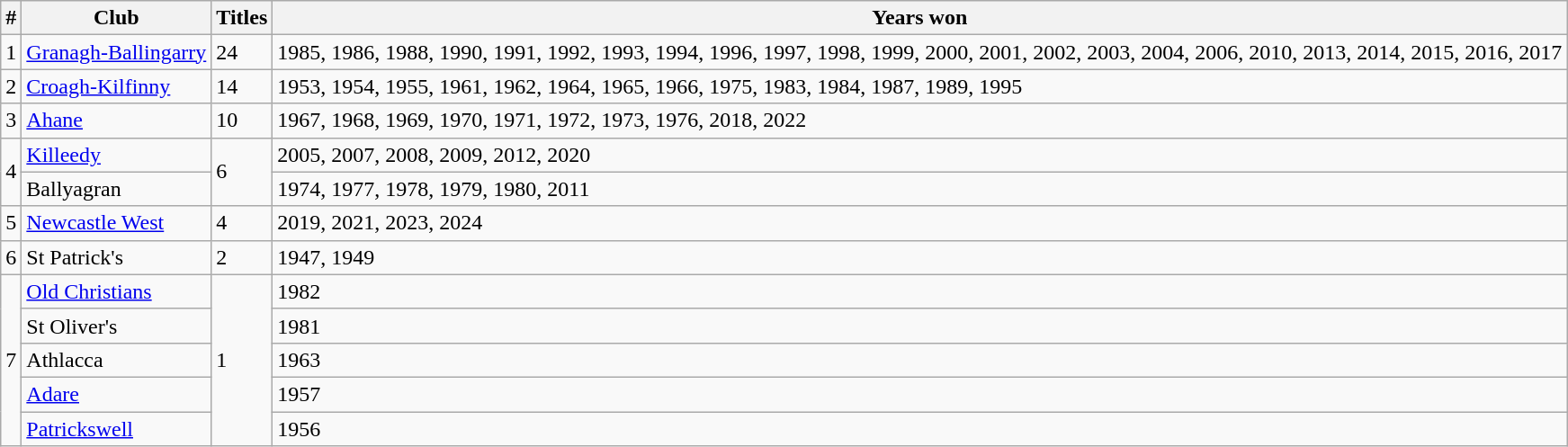<table class="wikitable" border="1">
<tr>
<th>#</th>
<th>Club</th>
<th>Titles</th>
<th>Years won</th>
</tr>
<tr>
<td>1</td>
<td><a href='#'>Granagh-Ballingarry</a></td>
<td>24</td>
<td>1985, 1986, 1988, 1990, 1991, 1992, 1993, 1994, 1996, 1997, 1998, 1999, 2000, 2001, 2002, 2003, 2004, 2006, 2010, 2013, 2014, 2015, 2016, 2017</td>
</tr>
<tr>
<td>2</td>
<td><a href='#'>Croagh-Kilfinny</a></td>
<td>14</td>
<td>1953, 1954, 1955, 1961, 1962, 1964, 1965, 1966, 1975, 1983, 1984, 1987, 1989, 1995</td>
</tr>
<tr>
<td>3</td>
<td><a href='#'>Ahane</a></td>
<td>10</td>
<td>1967, 1968, 1969, 1970, 1971, 1972, 1973, 1976, 2018, 2022</td>
</tr>
<tr>
<td rowspan=2>4</td>
<td><a href='#'>Killeedy</a></td>
<td rowspan=2>6</td>
<td>2005, 2007, 2008, 2009, 2012, 2020</td>
</tr>
<tr>
<td>Ballyagran</td>
<td>1974, 1977, 1978, 1979, 1980, 2011</td>
</tr>
<tr>
<td>5</td>
<td><a href='#'>Newcastle West</a></td>
<td>4</td>
<td>2019, 2021, 2023, 2024</td>
</tr>
<tr>
<td>6</td>
<td>St Patrick's</td>
<td>2</td>
<td>1947, 1949</td>
</tr>
<tr>
<td rowspan=5>7</td>
<td><a href='#'>Old Christians</a></td>
<td rowspan=5>1</td>
<td>1982</td>
</tr>
<tr>
<td>St Oliver's</td>
<td>1981</td>
</tr>
<tr>
<td>Athlacca</td>
<td>1963</td>
</tr>
<tr>
<td><a href='#'>Adare</a></td>
<td>1957</td>
</tr>
<tr>
<td><a href='#'>Patrickswell</a></td>
<td>1956</td>
</tr>
</table>
